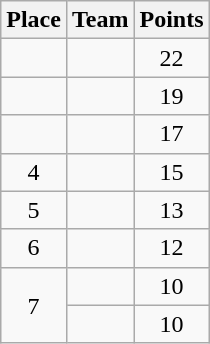<table class="wikitable" style="text-align:center; padding-bottom:0;">
<tr>
<th>Place</th>
<th style="text-align:left;">Team</th>
<th>Points</th>
</tr>
<tr>
<td></td>
<td align=left></td>
<td>22</td>
</tr>
<tr>
<td></td>
<td align=left></td>
<td>19</td>
</tr>
<tr>
<td></td>
<td align=left></td>
<td>17</td>
</tr>
<tr>
<td>4</td>
<td align=left></td>
<td>15</td>
</tr>
<tr>
<td>5</td>
<td align=left></td>
<td>13</td>
</tr>
<tr>
<td>6</td>
<td align=left></td>
<td>12</td>
</tr>
<tr>
<td rowspan=2>7</td>
<td align=left></td>
<td>10</td>
</tr>
<tr>
<td align=left></td>
<td>10</td>
</tr>
</table>
